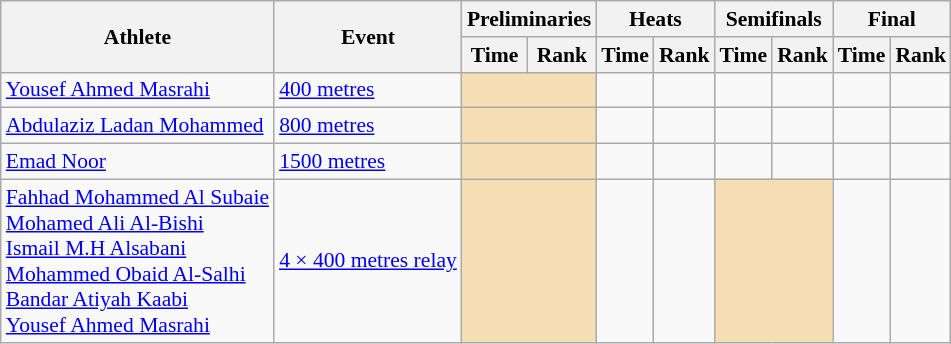<table class=wikitable style="font-size:90%;">
<tr>
<th rowspan="2">Athlete</th>
<th rowspan="2">Event</th>
<th colspan="2">Preliminaries</th>
<th colspan="2">Heats</th>
<th colspan="2">Semifinals</th>
<th colspan="2">Final</th>
</tr>
<tr>
<th>Time</th>
<th>Rank</th>
<th>Time</th>
<th>Rank</th>
<th>Time</th>
<th>Rank</th>
<th>Time</th>
<th>Rank</th>
</tr>
<tr style="border-top: single;">
<td><a href='#'>Yousef Ahmed Masrahi</a></td>
<td><a href='#'>400 metres</a></td>
<td colspan= 2 bgcolor="wheat"></td>
<td align=center></td>
<td align=center></td>
<td align=center></td>
<td align=center></td>
<td align=center></td>
<td align=center></td>
</tr>
<tr style="border-top: single;">
<td><a href='#'>Abdulaziz Ladan Mohammed</a></td>
<td><a href='#'>800 metres</a></td>
<td colspan= 2 bgcolor="wheat"></td>
<td align=center></td>
<td align=center></td>
<td align=center></td>
<td align=center></td>
<td align=center></td>
<td align=center></td>
</tr>
<tr style="border-top: single;">
<td><a href='#'>Emad Noor</a></td>
<td><a href='#'>1500 metres</a></td>
<td colspan= 2 bgcolor="wheat"></td>
<td align=center></td>
<td align=center></td>
<td align=center></td>
<td align=center></td>
<td align=center></td>
<td align=center></td>
</tr>
<tr style="border-top: single;">
<td><a href='#'>Fahhad Mohammed Al Subaie</a><br><a href='#'>Mohamed Ali Al-Bishi</a><br><a href='#'>Ismail M.H Alsabani</a><br><a href='#'>Mohammed Obaid Al-Salhi</a><br><a href='#'>Bandar Atiyah Kaabi</a><br><a href='#'>Yousef Ahmed Masrahi</a></td>
<td><a href='#'>4 × 400 metres relay</a></td>
<td colspan= 2 bgcolor="wheat"></td>
<td align=center></td>
<td align=center></td>
<td colspan= 2 bgcolor="wheat"></td>
<td align=center></td>
<td align=center></td>
</tr>
</table>
